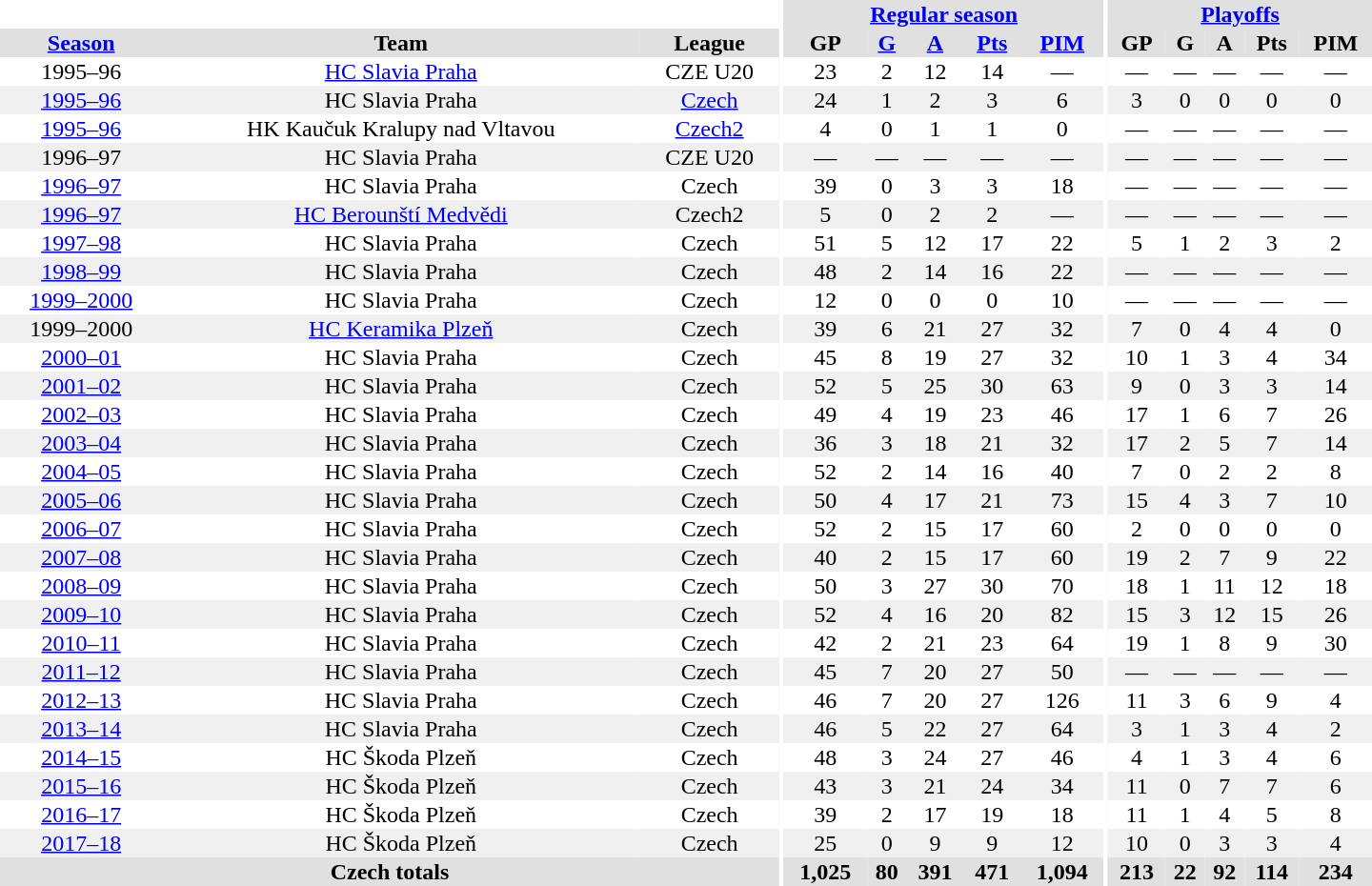<table border="0" cellpadding="1" cellspacing="0" style="text-align:center; width:60em">
<tr bgcolor="#e0e0e0">
<th colspan="3" bgcolor="#ffffff"></th>
<th rowspan="99" bgcolor="#ffffff"></th>
<th colspan="5"><a href='#'>Regular season</a></th>
<th rowspan="99" bgcolor="#ffffff"></th>
<th colspan="5"><a href='#'>Playoffs</a></th>
</tr>
<tr bgcolor="#e0e0e0">
<th><a href='#'>Season</a></th>
<th>Team</th>
<th>League</th>
<th>GP</th>
<th><a href='#'>G</a></th>
<th><a href='#'>A</a></th>
<th><a href='#'>Pts</a></th>
<th><a href='#'>PIM</a></th>
<th>GP</th>
<th>G</th>
<th>A</th>
<th>Pts</th>
<th>PIM</th>
</tr>
<tr>
<td>1995–96</td>
<td><a href='#'>HC Slavia Praha</a></td>
<td>CZE U20</td>
<td>23</td>
<td>2</td>
<td>12</td>
<td>14</td>
<td>—</td>
<td>—</td>
<td>—</td>
<td>—</td>
<td>—</td>
<td>—</td>
</tr>
<tr bgcolor="#f0f0f0">
<td><a href='#'>1995–96</a></td>
<td>HC Slavia Praha</td>
<td><a href='#'>Czech</a></td>
<td>24</td>
<td>1</td>
<td>2</td>
<td>3</td>
<td>6</td>
<td>3</td>
<td>0</td>
<td>0</td>
<td>0</td>
<td>0</td>
</tr>
<tr>
<td><a href='#'>1995–96</a></td>
<td>HK Kaučuk Kralupy nad Vltavou</td>
<td><a href='#'>Czech2</a></td>
<td>4</td>
<td>0</td>
<td>1</td>
<td>1</td>
<td>0</td>
<td>—</td>
<td>—</td>
<td>—</td>
<td>—</td>
<td>—</td>
</tr>
<tr bgcolor="#f0f0f0">
<td>1996–97</td>
<td>HC Slavia Praha</td>
<td>CZE U20</td>
<td>—</td>
<td>—</td>
<td>—</td>
<td>—</td>
<td>—</td>
<td>—</td>
<td>—</td>
<td>—</td>
<td>—</td>
<td>—</td>
</tr>
<tr>
<td><a href='#'>1996–97</a></td>
<td>HC Slavia Praha</td>
<td>Czech</td>
<td>39</td>
<td>0</td>
<td>3</td>
<td>3</td>
<td>18</td>
<td>—</td>
<td>—</td>
<td>—</td>
<td>—</td>
<td>—</td>
</tr>
<tr bgcolor="#f0f0f0">
<td><a href='#'>1996–97</a></td>
<td><a href='#'>HC Berounští Medvědi</a></td>
<td>Czech2</td>
<td>5</td>
<td>0</td>
<td>2</td>
<td>2</td>
<td>—</td>
<td>—</td>
<td>—</td>
<td>—</td>
<td>—</td>
<td>—</td>
</tr>
<tr>
<td><a href='#'>1997–98</a></td>
<td>HC Slavia Praha</td>
<td>Czech</td>
<td>51</td>
<td>5</td>
<td>12</td>
<td>17</td>
<td>22</td>
<td>5</td>
<td>1</td>
<td>2</td>
<td>3</td>
<td>2</td>
</tr>
<tr bgcolor="#f0f0f0">
<td><a href='#'>1998–99</a></td>
<td>HC Slavia Praha</td>
<td>Czech</td>
<td>48</td>
<td>2</td>
<td>14</td>
<td>16</td>
<td>22</td>
<td>—</td>
<td>—</td>
<td>—</td>
<td>—</td>
<td>—</td>
</tr>
<tr>
<td><a href='#'>1999–2000</a></td>
<td>HC Slavia Praha</td>
<td>Czech</td>
<td>12</td>
<td>0</td>
<td>0</td>
<td>0</td>
<td>10</td>
<td>—</td>
<td>—</td>
<td>—</td>
<td>—</td>
<td>—</td>
</tr>
<tr bgcolor="#f0f0f0">
<td>1999–2000</td>
<td><a href='#'>HC Keramika Plzeň</a></td>
<td>Czech</td>
<td>39</td>
<td>6</td>
<td>21</td>
<td>27</td>
<td>32</td>
<td>7</td>
<td>0</td>
<td>4</td>
<td>4</td>
<td>0</td>
</tr>
<tr>
<td><a href='#'>2000–01</a></td>
<td>HC Slavia Praha</td>
<td>Czech</td>
<td>45</td>
<td>8</td>
<td>19</td>
<td>27</td>
<td>32</td>
<td>10</td>
<td>1</td>
<td>3</td>
<td>4</td>
<td>34</td>
</tr>
<tr bgcolor="#f0f0f0">
<td><a href='#'>2001–02</a></td>
<td>HC Slavia Praha</td>
<td>Czech</td>
<td>52</td>
<td>5</td>
<td>25</td>
<td>30</td>
<td>63</td>
<td>9</td>
<td>0</td>
<td>3</td>
<td>3</td>
<td>14</td>
</tr>
<tr>
<td><a href='#'>2002–03</a></td>
<td>HC Slavia Praha</td>
<td>Czech</td>
<td>49</td>
<td>4</td>
<td>19</td>
<td>23</td>
<td>46</td>
<td>17</td>
<td>1</td>
<td>6</td>
<td>7</td>
<td>26</td>
</tr>
<tr bgcolor="#f0f0f0">
<td><a href='#'>2003–04</a></td>
<td>HC Slavia Praha</td>
<td>Czech</td>
<td>36</td>
<td>3</td>
<td>18</td>
<td>21</td>
<td>32</td>
<td>17</td>
<td>2</td>
<td>5</td>
<td>7</td>
<td>14</td>
</tr>
<tr>
<td><a href='#'>2004–05</a></td>
<td>HC Slavia Praha</td>
<td>Czech</td>
<td>52</td>
<td>2</td>
<td>14</td>
<td>16</td>
<td>40</td>
<td>7</td>
<td>0</td>
<td>2</td>
<td>2</td>
<td>8</td>
</tr>
<tr bgcolor="#f0f0f0">
<td><a href='#'>2005–06</a></td>
<td>HC Slavia Praha</td>
<td>Czech</td>
<td>50</td>
<td>4</td>
<td>17</td>
<td>21</td>
<td>73</td>
<td>15</td>
<td>4</td>
<td>3</td>
<td>7</td>
<td>10</td>
</tr>
<tr>
<td><a href='#'>2006–07</a></td>
<td>HC Slavia Praha</td>
<td>Czech</td>
<td>52</td>
<td>2</td>
<td>15</td>
<td>17</td>
<td>60</td>
<td>2</td>
<td>0</td>
<td>0</td>
<td>0</td>
<td>0</td>
</tr>
<tr bgcolor="#f0f0f0">
<td><a href='#'>2007–08</a></td>
<td>HC Slavia Praha</td>
<td>Czech</td>
<td>40</td>
<td>2</td>
<td>15</td>
<td>17</td>
<td>60</td>
<td>19</td>
<td>2</td>
<td>7</td>
<td>9</td>
<td>22</td>
</tr>
<tr>
<td><a href='#'>2008–09</a></td>
<td>HC Slavia Praha</td>
<td>Czech</td>
<td>50</td>
<td>3</td>
<td>27</td>
<td>30</td>
<td>70</td>
<td>18</td>
<td>1</td>
<td>11</td>
<td>12</td>
<td>18</td>
</tr>
<tr bgcolor="#f0f0f0">
<td><a href='#'>2009–10</a></td>
<td>HC Slavia Praha</td>
<td>Czech</td>
<td>52</td>
<td>4</td>
<td>16</td>
<td>20</td>
<td>82</td>
<td>15</td>
<td>3</td>
<td>12</td>
<td>15</td>
<td>26</td>
</tr>
<tr>
<td><a href='#'>2010–11</a></td>
<td>HC Slavia Praha</td>
<td>Czech</td>
<td>42</td>
<td>2</td>
<td>21</td>
<td>23</td>
<td>64</td>
<td>19</td>
<td>1</td>
<td>8</td>
<td>9</td>
<td>30</td>
</tr>
<tr bgcolor="#f0f0f0">
<td><a href='#'>2011–12</a></td>
<td>HC Slavia Praha</td>
<td>Czech</td>
<td>45</td>
<td>7</td>
<td>20</td>
<td>27</td>
<td>50</td>
<td>—</td>
<td>—</td>
<td>—</td>
<td>—</td>
<td>—</td>
</tr>
<tr>
<td><a href='#'>2012–13</a></td>
<td>HC Slavia Praha</td>
<td>Czech</td>
<td>46</td>
<td>7</td>
<td>20</td>
<td>27</td>
<td>126</td>
<td>11</td>
<td>3</td>
<td>6</td>
<td>9</td>
<td>4</td>
</tr>
<tr bgcolor="#f0f0f0">
<td><a href='#'>2013–14</a></td>
<td>HC Slavia Praha</td>
<td>Czech</td>
<td>46</td>
<td>5</td>
<td>22</td>
<td>27</td>
<td>64</td>
<td>3</td>
<td>1</td>
<td>3</td>
<td>4</td>
<td>2</td>
</tr>
<tr>
<td><a href='#'>2014–15</a></td>
<td>HC Škoda Plzeň</td>
<td>Czech</td>
<td>48</td>
<td>3</td>
<td>24</td>
<td>27</td>
<td>46</td>
<td>4</td>
<td>1</td>
<td>3</td>
<td>4</td>
<td>6</td>
</tr>
<tr bgcolor="#f0f0f0">
<td><a href='#'>2015–16</a></td>
<td>HC Škoda Plzeň</td>
<td>Czech</td>
<td>43</td>
<td>3</td>
<td>21</td>
<td>24</td>
<td>34</td>
<td>11</td>
<td>0</td>
<td>7</td>
<td>7</td>
<td>6</td>
</tr>
<tr>
<td><a href='#'>2016–17</a></td>
<td>HC Škoda Plzeň</td>
<td>Czech</td>
<td>39</td>
<td>2</td>
<td>17</td>
<td>19</td>
<td>18</td>
<td>11</td>
<td>1</td>
<td>4</td>
<td>5</td>
<td>8</td>
</tr>
<tr bgcolor="#f0f0f0">
<td><a href='#'>2017–18</a></td>
<td>HC Škoda Plzeň</td>
<td>Czech</td>
<td>25</td>
<td>0</td>
<td>9</td>
<td>9</td>
<td>12</td>
<td>10</td>
<td>0</td>
<td>3</td>
<td>3</td>
<td>4</td>
</tr>
<tr bgcolor="#e0e0e0">
<th colspan="3">Czech totals</th>
<th>1,025</th>
<th>80</th>
<th>391</th>
<th>471</th>
<th>1,094</th>
<th>213</th>
<th>22</th>
<th>92</th>
<th>114</th>
<th>234</th>
</tr>
</table>
